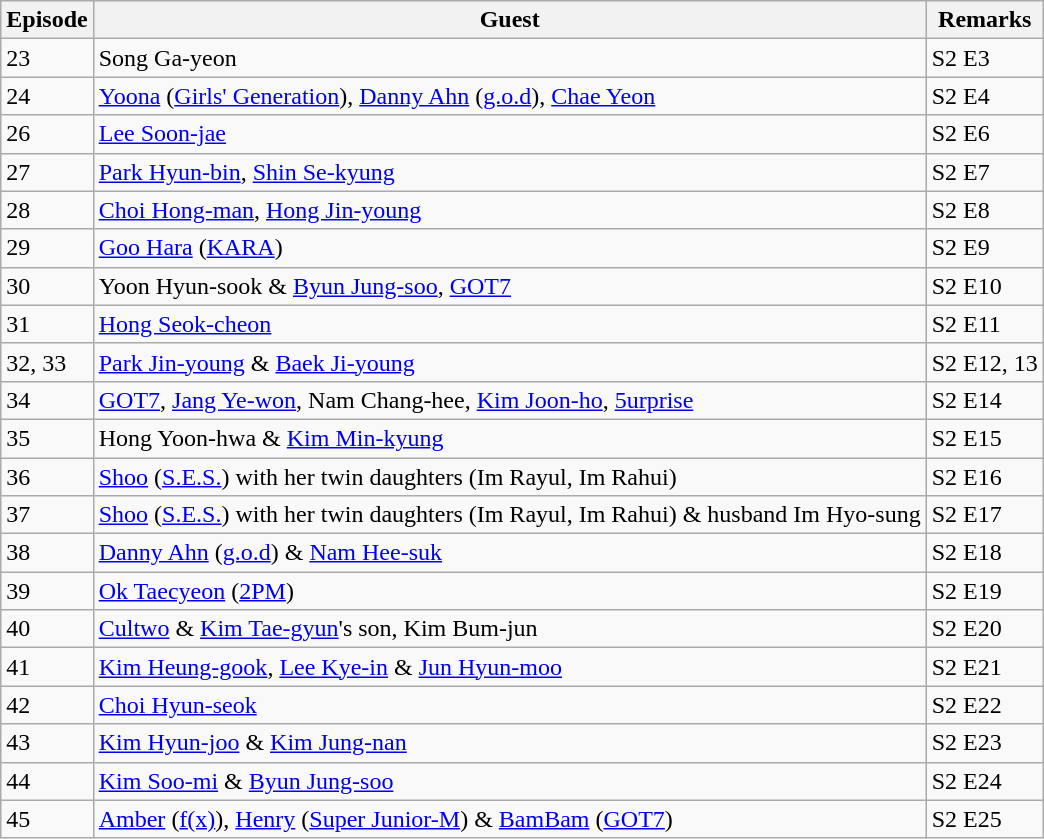<table class="wikitable sortable">
<tr>
<th>Episode</th>
<th>Guest</th>
<th>Remarks</th>
</tr>
<tr>
<td>23</td>
<td>Song Ga-yeon</td>
<td>S2 E3</td>
</tr>
<tr>
<td>24</td>
<td><a href='#'>Yoona</a> (<a href='#'>Girls' Generation</a>), <a href='#'>Danny Ahn</a> (<a href='#'>g.o.d</a>), <a href='#'>Chae Yeon</a></td>
<td>S2 E4</td>
</tr>
<tr>
<td>26</td>
<td><a href='#'>Lee Soon-jae</a></td>
<td>S2 E6</td>
</tr>
<tr>
<td>27</td>
<td><a href='#'>Park Hyun-bin</a>, <a href='#'>Shin Se-kyung</a></td>
<td>S2 E7</td>
</tr>
<tr>
<td>28</td>
<td><a href='#'>Choi Hong-man</a>, <a href='#'>Hong Jin-young</a></td>
<td>S2 E8</td>
</tr>
<tr>
<td>29</td>
<td><a href='#'>Goo Hara</a> (<a href='#'>KARA</a>)</td>
<td>S2 E9</td>
</tr>
<tr>
<td>30</td>
<td>Yoon Hyun-sook & <a href='#'>Byun Jung-soo</a>, <a href='#'>GOT7</a></td>
<td>S2 E10</td>
</tr>
<tr>
<td>31</td>
<td><a href='#'>Hong Seok-cheon</a></td>
<td>S2 E11</td>
</tr>
<tr>
<td>32, 33</td>
<td><a href='#'>Park Jin-young</a> & <a href='#'>Baek Ji-young</a></td>
<td>S2 E12, 13</td>
</tr>
<tr>
<td>34</td>
<td><a href='#'>GOT7</a>, <a href='#'>Jang Ye-won</a>, Nam Chang-hee, <a href='#'>Kim Joon-ho</a>, <a href='#'>5urprise</a></td>
<td>S2 E14</td>
</tr>
<tr>
<td>35</td>
<td>Hong Yoon-hwa & <a href='#'>Kim Min-kyung</a></td>
<td>S2 E15</td>
</tr>
<tr>
<td>36</td>
<td><a href='#'>Shoo</a> (<a href='#'>S.E.S.</a>) with her twin daughters (Im Rayul, Im Rahui)</td>
<td>S2 E16</td>
</tr>
<tr>
<td>37</td>
<td><a href='#'>Shoo</a> (<a href='#'>S.E.S.</a>) with her twin daughters (Im Rayul, Im Rahui) & husband Im Hyo-sung</td>
<td>S2 E17</td>
</tr>
<tr>
<td>38</td>
<td><a href='#'>Danny Ahn</a> (<a href='#'>g.o.d</a>) & <a href='#'>Nam Hee-suk</a></td>
<td>S2 E18</td>
</tr>
<tr>
<td>39</td>
<td><a href='#'>Ok Taecyeon</a> (<a href='#'>2PM</a>)</td>
<td>S2 E19</td>
</tr>
<tr>
<td>40</td>
<td><a href='#'>Cultwo</a> & <a href='#'>Kim Tae-gyun</a>'s son, Kim Bum-jun</td>
<td>S2 E20</td>
</tr>
<tr>
<td>41</td>
<td><a href='#'>Kim Heung-gook</a>, <a href='#'>Lee Kye-in</a> & <a href='#'>Jun Hyun-moo</a></td>
<td>S2 E21</td>
</tr>
<tr>
<td>42</td>
<td><a href='#'>Choi Hyun-seok</a></td>
<td>S2 E22</td>
</tr>
<tr>
<td>43</td>
<td><a href='#'>Kim Hyun-joo</a> & <a href='#'>Kim Jung-nan</a></td>
<td>S2 E23</td>
</tr>
<tr>
<td>44</td>
<td><a href='#'>Kim Soo-mi</a> & <a href='#'>Byun Jung-soo</a></td>
<td>S2 E24</td>
</tr>
<tr>
<td>45</td>
<td><a href='#'>Amber</a> (<a href='#'>f(x)</a>), <a href='#'>Henry</a> (<a href='#'>Super Junior-M</a>) & <a href='#'>BamBam</a> (<a href='#'>GOT7</a>)</td>
<td>S2 E25</td>
</tr>
</table>
